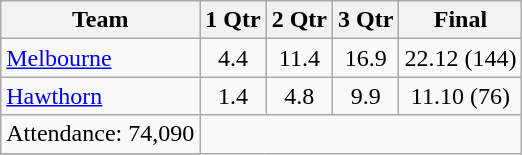<table class="wikitable">
<tr>
<th>Team</th>
<th>1 Qtr</th>
<th>2 Qtr</th>
<th>3 Qtr</th>
<th>Final</th>
</tr>
<tr>
<td><a href='#'>Melbourne</a></td>
<td align=center>4.4</td>
<td align=center>11.4</td>
<td align=center>16.9</td>
<td align=center>22.12 (144)</td>
</tr>
<tr>
<td><a href='#'>Hawthorn</a></td>
<td align=center>1.4</td>
<td align=center>4.8</td>
<td align=center>9.9</td>
<td align=center>11.10 (76)</td>
</tr>
<tr>
<td align=center>Attendance: 74,090</td>
</tr>
<tr>
</tr>
</table>
